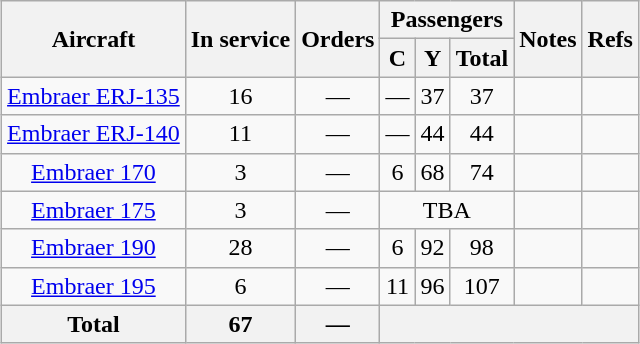<table class="wikitable" style="border-collapse:collapse;text-align:center; margin: 1em auto;">
<tr>
<th rowspan="2">Aircraft</th>
<th rowspan="2">In service</th>
<th rowspan="2">Orders</th>
<th colspan="3">Passengers</th>
<th rowspan="2">Notes</th>
<th rowspan="2">Refs</th>
</tr>
<tr>
<th><abbr>C</abbr></th>
<th><abbr>Y</abbr></th>
<th>Total</th>
</tr>
<tr>
<td><a href='#'>Embraer ERJ-135</a></td>
<td>16</td>
<td>—</td>
<td>—</td>
<td>37</td>
<td>37</td>
<td></td>
<td></td>
</tr>
<tr>
<td><a href='#'>Embraer ERJ-140</a></td>
<td>11</td>
<td>—</td>
<td>—</td>
<td>44</td>
<td>44</td>
<td></td>
<td></td>
</tr>
<tr>
<td><a href='#'>Embraer 170</a></td>
<td>3</td>
<td>—</td>
<td>6</td>
<td>68</td>
<td>74</td>
<td></td>
<td></td>
</tr>
<tr>
<td><a href='#'>Embraer 175</a></td>
<td>3</td>
<td>—</td>
<td colspan="3">TBA</td>
<td></td>
<td></td>
</tr>
<tr>
<td><a href='#'>Embraer 190</a></td>
<td>28</td>
<td>—</td>
<td>6</td>
<td>92</td>
<td>98</td>
<td></td>
<td></td>
</tr>
<tr>
<td><a href='#'>Embraer 195</a></td>
<td>6</td>
<td>—</td>
<td>11</td>
<td>96</td>
<td>107</td>
<td></td>
<td></td>
</tr>
<tr>
<th>Total</th>
<th>67</th>
<th>—</th>
<th colspan="5"></th>
</tr>
</table>
